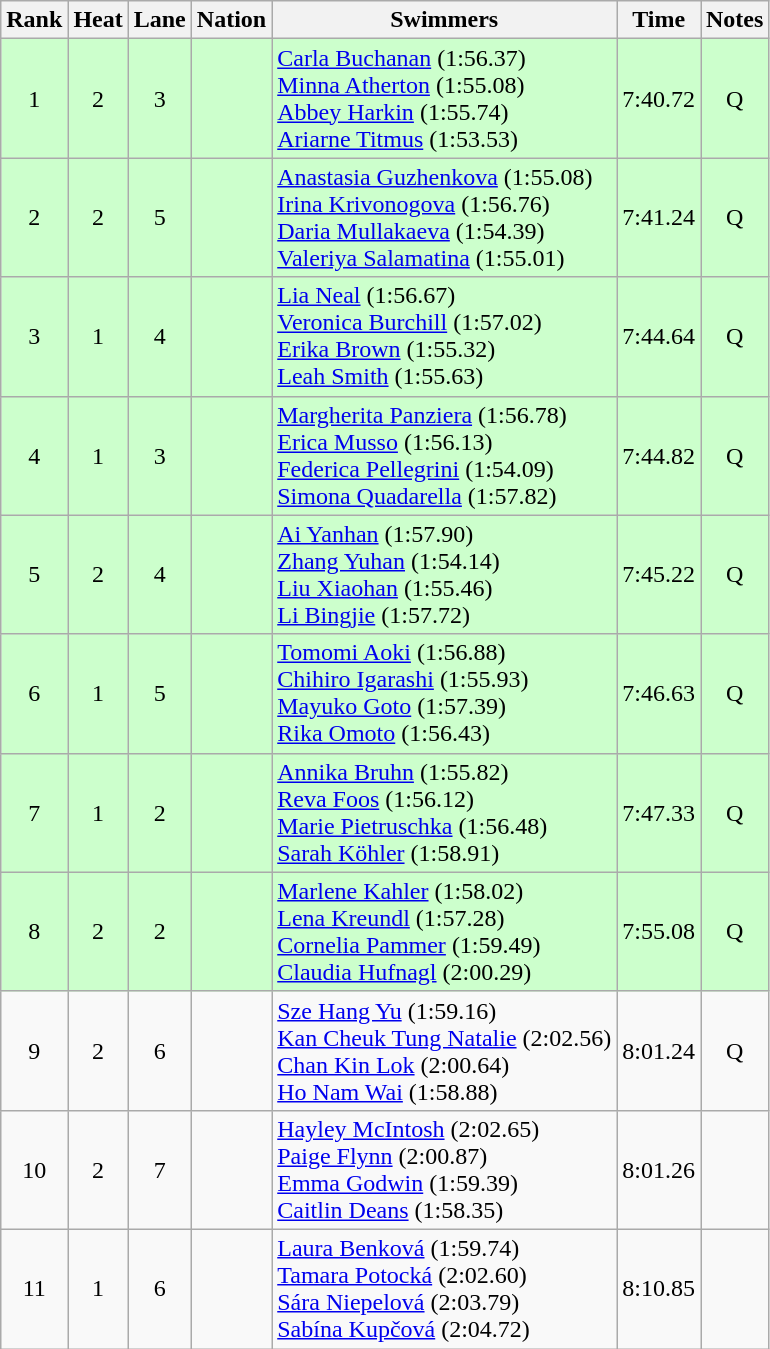<table class="wikitable sortable" style="text-align:center">
<tr>
<th>Rank</th>
<th>Heat</th>
<th>Lane</th>
<th>Nation</th>
<th>Swimmers</th>
<th>Time</th>
<th>Notes</th>
</tr>
<tr bgcolor=ccffcc>
<td>1</td>
<td>2</td>
<td>3</td>
<td align=left></td>
<td align=left><a href='#'>Carla Buchanan</a> (1:56.37)<br><a href='#'>Minna Atherton</a> (1:55.08)<br><a href='#'>Abbey Harkin</a> (1:55.74)<br><a href='#'>Ariarne Titmus</a> (1:53.53)</td>
<td>7:40.72</td>
<td>Q</td>
</tr>
<tr bgcolor=ccffcc>
<td>2</td>
<td>2</td>
<td>5</td>
<td align=left></td>
<td align=left><a href='#'>Anastasia Guzhenkova</a> (1:55.08)<br><a href='#'>Irina Krivonogova</a> (1:56.76)<br><a href='#'>Daria Mullakaeva</a> (1:54.39)<br><a href='#'>Valeriya Salamatina</a> (1:55.01)</td>
<td>7:41.24</td>
<td>Q</td>
</tr>
<tr bgcolor=ccffcc>
<td>3</td>
<td>1</td>
<td>4</td>
<td align=left></td>
<td align=left><a href='#'>Lia Neal</a> (1:56.67)<br><a href='#'>Veronica Burchill</a> (1:57.02)<br><a href='#'>Erika Brown</a> (1:55.32)<br><a href='#'>Leah Smith</a> (1:55.63)</td>
<td>7:44.64</td>
<td>Q</td>
</tr>
<tr bgcolor=ccffcc>
<td>4</td>
<td>1</td>
<td>3</td>
<td align=left></td>
<td align=left><a href='#'>Margherita Panziera</a> (1:56.78)<br><a href='#'>Erica Musso</a> (1:56.13)<br><a href='#'>Federica Pellegrini</a> (1:54.09)<br><a href='#'>Simona Quadarella</a> (1:57.82)</td>
<td>7:44.82</td>
<td>Q</td>
</tr>
<tr bgcolor=ccffcc>
<td>5</td>
<td>2</td>
<td>4</td>
<td align=left></td>
<td align=left><a href='#'>Ai Yanhan</a> (1:57.90)<br><a href='#'>Zhang Yuhan</a> (1:54.14)<br><a href='#'>Liu Xiaohan</a> (1:55.46)<br><a href='#'>Li Bingjie</a> (1:57.72)</td>
<td>7:45.22</td>
<td>Q</td>
</tr>
<tr bgcolor=ccffcc>
<td>6</td>
<td>1</td>
<td>5</td>
<td align=left></td>
<td align=left><a href='#'>Tomomi Aoki</a> (1:56.88)<br><a href='#'>Chihiro Igarashi</a> (1:55.93)<br><a href='#'>Mayuko Goto</a> (1:57.39)<br><a href='#'>Rika Omoto</a> (1:56.43)</td>
<td>7:46.63</td>
<td>Q</td>
</tr>
<tr bgcolor=ccffcc>
<td>7</td>
<td>1</td>
<td>2</td>
<td align=left></td>
<td align=left><a href='#'>Annika Bruhn</a> (1:55.82)<br><a href='#'>Reva Foos</a> (1:56.12)<br><a href='#'>Marie Pietruschka</a> (1:56.48)<br><a href='#'>Sarah Köhler</a> (1:58.91)</td>
<td>7:47.33</td>
<td>Q</td>
</tr>
<tr bgcolor=ccffcc>
<td>8</td>
<td>2</td>
<td>2</td>
<td align=left></td>
<td align=left><a href='#'>Marlene Kahler</a> (1:58.02)<br><a href='#'>Lena Kreundl</a> (1:57.28)<br><a href='#'>Cornelia Pammer</a> (1:59.49)<br><a href='#'>Claudia Hufnagl</a> (2:00.29)</td>
<td>7:55.08</td>
<td>Q</td>
</tr>
<tr>
<td>9</td>
<td>2</td>
<td>6</td>
<td align=left></td>
<td align=left><a href='#'>Sze Hang Yu</a> (1:59.16)<br><a href='#'>Kan Cheuk Tung Natalie</a> (2:02.56)<br><a href='#'>Chan Kin Lok</a> (2:00.64)<br><a href='#'>Ho Nam Wai</a> (1:58.88)</td>
<td>8:01.24</td>
<td>Q</td>
</tr>
<tr>
<td>10</td>
<td>2</td>
<td>7</td>
<td align=left></td>
<td align=left><a href='#'>Hayley McIntosh</a> (2:02.65)<br><a href='#'>Paige Flynn</a> (2:00.87)<br><a href='#'>Emma Godwin</a> (1:59.39)<br><a href='#'>Caitlin Deans</a> (1:58.35)</td>
<td>8:01.26</td>
<td></td>
</tr>
<tr>
<td>11</td>
<td>1</td>
<td>6</td>
<td align=left></td>
<td align=left><a href='#'>Laura Benková</a> (1:59.74)<br><a href='#'>Tamara Potocká</a> (2:02.60)<br><a href='#'>Sára Niepelová</a> (2:03.79)<br><a href='#'>Sabína Kupčová</a> (2:04.72)</td>
<td>8:10.85</td>
<td></td>
</tr>
</table>
